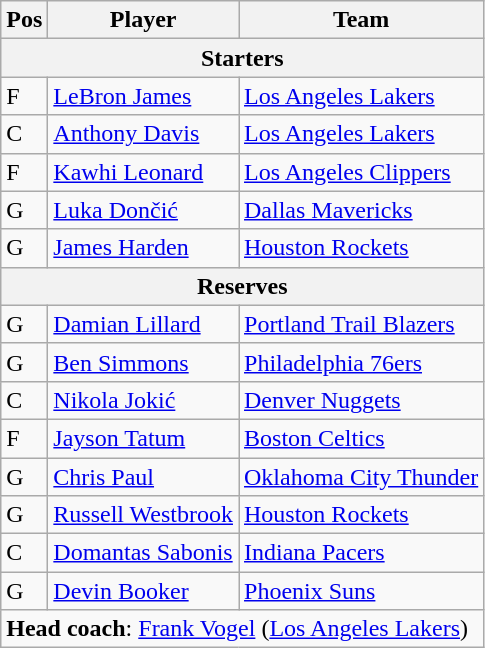<table class="wikitable">
<tr>
<th>Pos</th>
<th>Player</th>
<th>Team</th>
</tr>
<tr>
<th scope="col" colspan="4">Starters</th>
</tr>
<tr>
<td>F</td>
<td><a href='#'>LeBron James</a></td>
<td><a href='#'>Los Angeles Lakers</a></td>
</tr>
<tr>
<td>C</td>
<td><a href='#'>Anthony Davis</a></td>
<td><a href='#'>Los Angeles Lakers</a></td>
</tr>
<tr>
<td>F</td>
<td><a href='#'>Kawhi Leonard</a></td>
<td><a href='#'>Los Angeles Clippers</a></td>
</tr>
<tr>
<td>G</td>
<td><a href='#'>Luka Dončić</a></td>
<td><a href='#'>Dallas Mavericks</a></td>
</tr>
<tr>
<td>G</td>
<td><a href='#'>James Harden</a></td>
<td><a href='#'>Houston Rockets</a></td>
</tr>
<tr>
<th scope="col" colspan="4">Reserves</th>
</tr>
<tr>
<td>G</td>
<td><a href='#'>Damian Lillard</a></td>
<td><a href='#'>Portland Trail Blazers</a></td>
</tr>
<tr>
<td>G</td>
<td><a href='#'>Ben Simmons</a></td>
<td><a href='#'>Philadelphia 76ers</a></td>
</tr>
<tr>
<td>C</td>
<td><a href='#'>Nikola Jokić</a></td>
<td><a href='#'>Denver Nuggets</a></td>
</tr>
<tr>
<td>F</td>
<td><a href='#'>Jayson Tatum</a></td>
<td><a href='#'>Boston Celtics</a></td>
</tr>
<tr>
<td>G</td>
<td><a href='#'>Chris Paul</a></td>
<td><a href='#'>Oklahoma City Thunder</a></td>
</tr>
<tr>
<td>G</td>
<td><a href='#'>Russell Westbrook</a></td>
<td><a href='#'>Houston Rockets</a></td>
</tr>
<tr>
<td>C</td>
<td><a href='#'>Domantas Sabonis</a></td>
<td><a href='#'>Indiana Pacers</a></td>
</tr>
<tr>
<td>G</td>
<td><a href='#'>Devin Booker</a></td>
<td><a href='#'>Phoenix Suns</a></td>
</tr>
<tr>
<td colspan="3"><strong>Head coach</strong>: <a href='#'>Frank Vogel</a> (<a href='#'>Los Angeles Lakers</a>)</td>
</tr>
</table>
